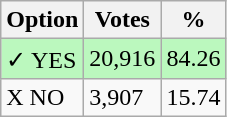<table class="wikitable">
<tr>
<th>Option</th>
<th>Votes</th>
<th>%</th>
</tr>
<tr>
<td style=background:#bbf8be>✓ YES</td>
<td style=background:#bbf8be>20,916</td>
<td style=background:#bbf8be>84.26</td>
</tr>
<tr>
<td>X NO</td>
<td>3,907</td>
<td>15.74</td>
</tr>
</table>
